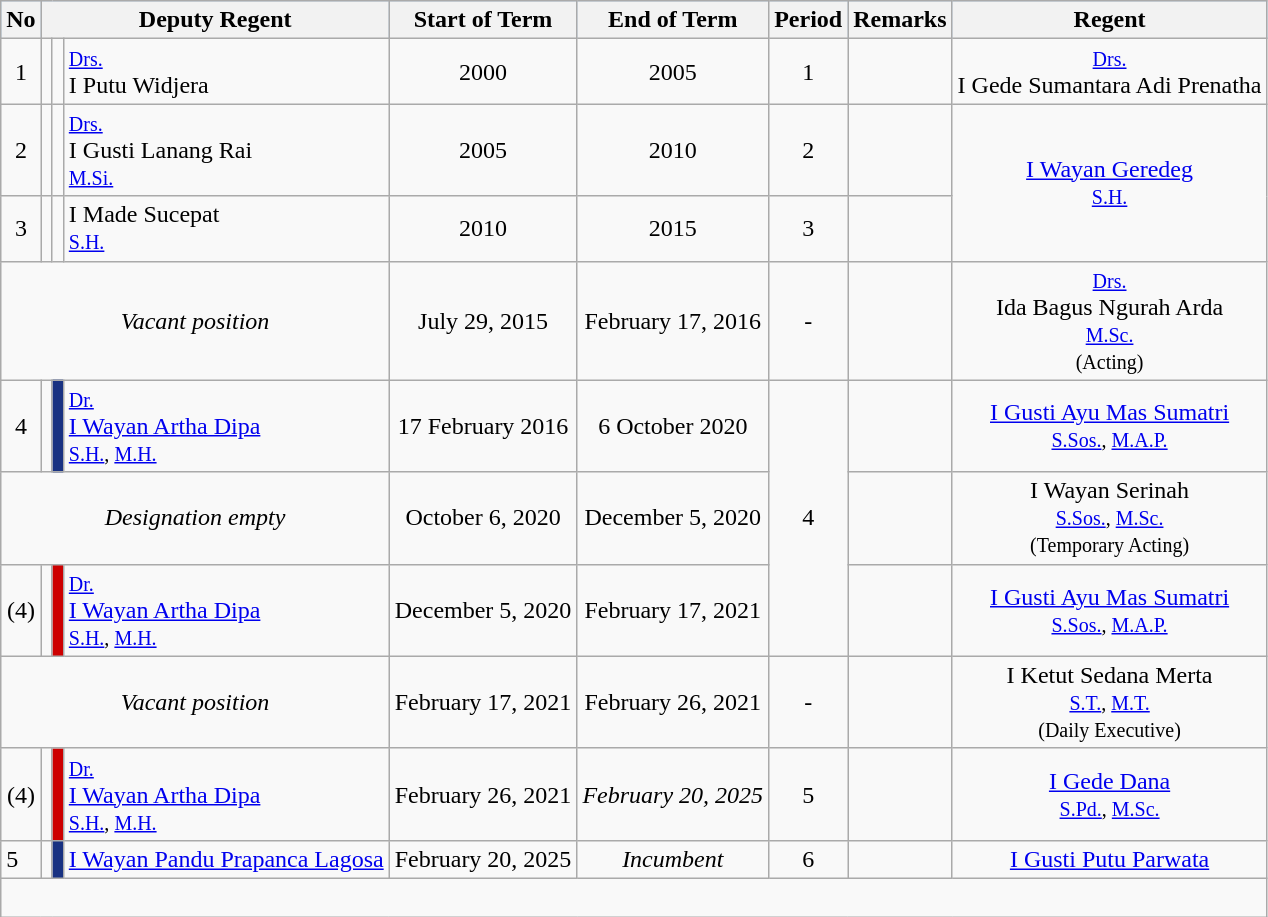<table class="wikitable">
<tr bgcolor="#99ccff">
<th>No</th>
<th colspan=3>Deputy Regent</th>
<th>Start of Term</th>
<th>End of Term</th>
<th>Period</th>
<th>Remarks</th>
<th>Regent</th>
</tr>
<tr>
<td style="text-align:center;">1</td>
<td></td>
<td></td>
<td><small><a href='#'>Drs.</a></small><br>I Putu Widjera</td>
<td style="text-align:center;">2000</td>
<td style="text-align:center;">2005</td>
<td style="text-align:center;">1</td>
<td> </td>
<td style="text-align:center;"><small><a href='#'>Drs.</a></small><br>I Gede Sumantara Adi Prenatha</td>
</tr>
<tr>
<td style="text-align:center;">2</td>
<td></td>
<td></td>
<td><small><a href='#'>Drs.</a></small><br>I Gusti Lanang Rai<br><small><a href='#'>M.Si.</a></small></td>
<td style="text-align:center;">2005</td>
<td style="text-align:center;">2010</td>
<td style="text-align:center;">2</td>
<td> </td>
<td rowspan=2 style="text-align:center;"><a href='#'>I Wayan Geredeg</a><br><small><a href='#'>S.H.</a></small></td>
</tr>
<tr>
<td style="text-align:center;">3</td>
<td></td>
<td></td>
<td>I Made Sucepat<br><small><a href='#'>S.H.</a></small></td>
<td style="text-align:center;">2010</td>
<td style="text-align:center;">2015</td>
<td style="text-align:center;">3</td>
<td> </td>
</tr>
<tr>
<td colspan=4 style="text-align:center;"><em>Vacant position</em></td>
<td style="text-align:center;">July 29, 2015</td>
<td style="text-align:center;">February 17, 2016</td>
<td style="text-align:center;">-</td>
<td> </td>
<td style="text-align:center;"><small><a href='#'>Drs.</a></small><br>Ida Bagus Ngurah Arda<br><small><a href='#'>M.Sc.</a></small><br><small>(Acting)</small></td>
</tr>
<tr>
<td style="text-align:center;">4</td>
<td></td>
<td bgcolor=#193282></td>
<td> <small><a href='#'>Dr.</a></small><br><a href='#'>I Wayan Artha Dipa</a><br><small><a href='#'>S.H.</a>, <a href='#'>M.H.</a></small></td>
<td style="text-align:center;">17 February 2016</td>
<td style="text-align:center;">6 October 2020</td>
<td rowspan=3 style="text-align:center;">4</td>
<td style="text-align:center;"></td>
<td style="text-align:center;"><a href='#'>I Gusti Ayu Mas Sumatri</a><br><small><a href='#'>S.Sos.</a>, <a href='#'>M.A.P.</a></small></td>
</tr>
<tr>
<td colspan=4 style="text-align:center;"><em>Designation empty</em></td>
<td style="text-align:center;">October 6, 2020</td>
<td style="text-align:center;">December 5, 2020</td>
<td> </td>
<td style="text-align:center;">I Wayan Serinah<br><small><a href='#'>S.Sos.</a>, <a href='#'>M.Sc.</a></small><br><small>(Temporary Acting)</small></td>
</tr>
<tr>
<td style="text-align:center;">(4)</td>
<td></td>
<td bgcolor=#CD0000></td>
<td> <small><a href='#'>Dr.</a></small><br><a href='#'>I Wayan Artha Dipa</a><br><small><a href='#'>S.H.</a>, <a href='#'>M.H.</a></small></td>
<td style="text-align:center;">December 5, 2020</td>
<td style="text-align:center;">February 17, 2021</td>
<td> </td>
<td style="text-align:center;"><a href='#'>I Gusti Ayu Mas Sumatri</a><br><small><a href='#'>S.Sos.</a>, <a href='#'>M.A.P.</a></small></td>
</tr>
<tr>
<td colspan=4 style="text-align:center;"><em>Vacant position</em></td>
<td style="text-align:center;">February 17, 2021</td>
<td style="text-align:center;">February 26, 2021</td>
<td style="text-align:center;">-</td>
<td> </td>
<td style="text-align:center;">I Ketut Sedana Merta<br><small><a href='#'>S.T.</a>, <a href='#'>M.T.</a></small><br><small>(Daily Executive)</small></td>
</tr>
<tr>
<td style="text-align:center;">(4)</td>
<td></td>
<td bgcolor=#CD0000></td>
<td> <small><a href='#'>Dr.</a></small><br><a href='#'>I Wayan Artha Dipa</a><br><small><a href='#'>S.H.</a>, <a href='#'>M.H.</a></small></td>
<td style="text-align:center;">February 26, 2021</td>
<td style="text-align:center;"><em>February 20, 2025</em></td>
<td style="text-align:center;">5</td>
<td style="text-align:center;"></td>
<td style="text-align:center;"><a href='#'>I Gede Dana</a><br><small><a href='#'>S.Pd.</a>, <a href='#'>M.Sc.</a></small></td>
</tr>
<tr>
<td>5</td>
<td></td>
<td bgcolor=#193282></td>
<td> <a href='#'>I Wayan Pandu Prapanca Lagosa</a></td>
<td style="text-align:center;">February 20, 2025</td>
<td style="text-align:center;"><em>Incumbent</em></td>
<td style="text-align:center;">6</td>
<td style="text-align:center;"></td>
<td style="text-align:center;"><a href='#'>I Gusti Putu Parwata</a></td>
</tr>
<tr>
<td colspan=9><br></td>
</tr>
</table>
